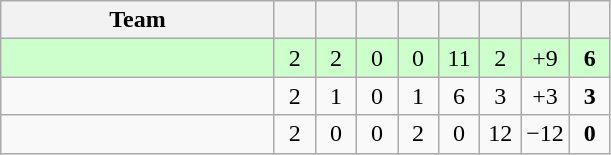<table class="wikitable" style="text-align:center;">
<tr>
<th width=175>Team</th>
<th width=20></th>
<th width=20></th>
<th width=20></th>
<th width=20></th>
<th width=20></th>
<th width=20></th>
<th width=20></th>
<th width=20></th>
</tr>
<tr bgcolor=ccffcc>
<td align="left"></td>
<td>2</td>
<td>2</td>
<td>0</td>
<td>0</td>
<td>11</td>
<td>2</td>
<td>+9</td>
<td><strong>6</strong></td>
</tr>
<tr>
<td align="left"></td>
<td>2</td>
<td>1</td>
<td>0</td>
<td>1</td>
<td>6</td>
<td>3</td>
<td>+3</td>
<td><strong>3</strong></td>
</tr>
<tr>
<td align="left"></td>
<td>2</td>
<td>0</td>
<td>0</td>
<td>2</td>
<td>0</td>
<td>12</td>
<td>−12</td>
<td><strong>0</strong></td>
</tr>
</table>
